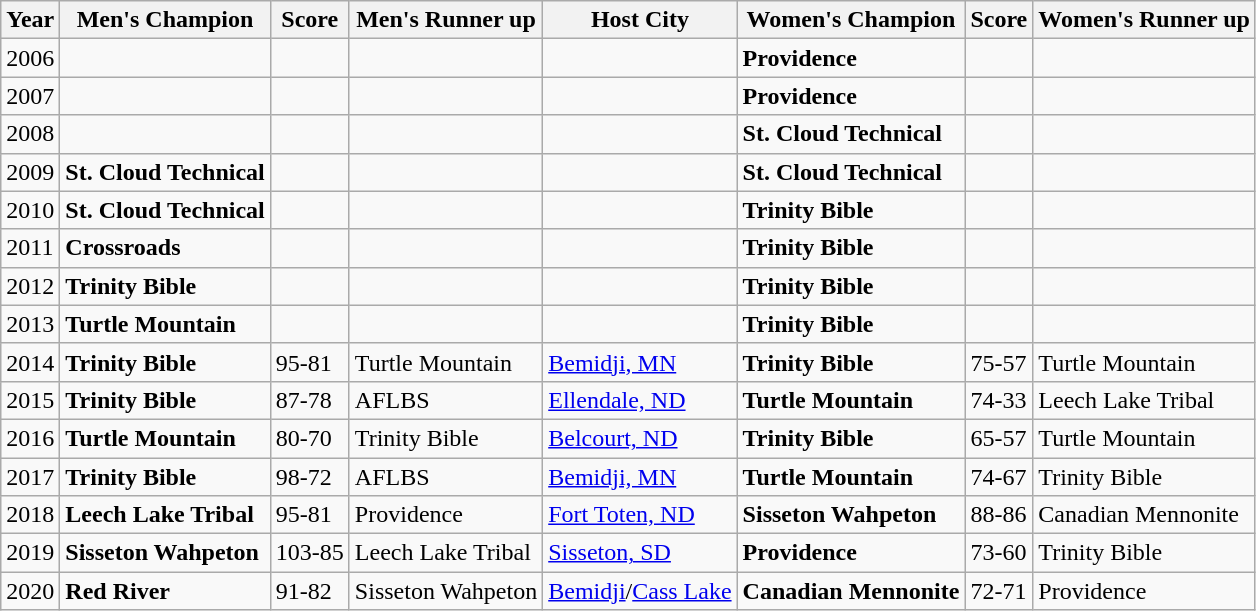<table class="wikitable">
<tr>
<th>Year</th>
<th>Men's Champion</th>
<th>Score</th>
<th>Men's Runner up</th>
<th>Host City</th>
<th>Women's Champion</th>
<th>Score</th>
<th>Women's Runner up</th>
</tr>
<tr>
<td>2006</td>
<td></td>
<td></td>
<td></td>
<td></td>
<td><strong>Providence</strong></td>
<td></td>
<td></td>
</tr>
<tr>
<td>2007</td>
<td></td>
<td></td>
<td></td>
<td></td>
<td><strong>Providence</strong></td>
<td></td>
<td></td>
</tr>
<tr>
<td>2008</td>
<td></td>
<td></td>
<td></td>
<td></td>
<td><strong>St. Cloud Technical</strong></td>
<td></td>
<td></td>
</tr>
<tr>
<td>2009</td>
<td><strong>St. Cloud Technical</strong></td>
<td></td>
<td></td>
<td></td>
<td><strong>St. Cloud Technical</strong></td>
<td></td>
<td></td>
</tr>
<tr>
<td>2010</td>
<td><strong>St. Cloud Technical</strong></td>
<td></td>
<td></td>
<td></td>
<td><strong>Trinity Bible</strong></td>
<td></td>
<td></td>
</tr>
<tr>
<td>2011</td>
<td><strong>Crossroads</strong></td>
<td></td>
<td></td>
<td></td>
<td><strong>Trinity Bible</strong></td>
<td></td>
<td></td>
</tr>
<tr>
<td>2012</td>
<td><strong>Trinity Bible</strong></td>
<td></td>
<td></td>
<td></td>
<td><strong>Trinity Bible</strong></td>
<td></td>
<td></td>
</tr>
<tr>
<td>2013</td>
<td><strong>Turtle Mountain</strong></td>
<td></td>
<td></td>
<td></td>
<td><strong>Trinity Bible</strong></td>
<td></td>
<td></td>
</tr>
<tr>
<td>2014</td>
<td><strong>Trinity Bible</strong></td>
<td>95-81</td>
<td>Turtle Mountain</td>
<td><a href='#'>Bemidji, MN</a></td>
<td><strong>Trinity Bible</strong></td>
<td>75-57</td>
<td>Turtle Mountain</td>
</tr>
<tr>
<td>2015</td>
<td><strong>Trinity Bible</strong></td>
<td>87-78</td>
<td>AFLBS</td>
<td><a href='#'>Ellendale, ND</a></td>
<td><strong>Turtle Mountain</strong></td>
<td>74-33</td>
<td>Leech Lake Tribal</td>
</tr>
<tr>
<td>2016</td>
<td><strong>Turtle Mountain</strong></td>
<td>80-70</td>
<td>Trinity Bible</td>
<td><a href='#'>Belcourt, ND</a></td>
<td><strong>Trinity Bible</strong></td>
<td>65-57</td>
<td>Turtle Mountain</td>
</tr>
<tr>
<td>2017</td>
<td><strong>Trinity Bible</strong></td>
<td>98-72</td>
<td>AFLBS</td>
<td><a href='#'>Bemidji, MN</a></td>
<td><strong>Turtle Mountain</strong></td>
<td>74-67</td>
<td>Trinity Bible</td>
</tr>
<tr>
<td>2018</td>
<td><strong>Leech Lake Tribal</strong></td>
<td>95-81</td>
<td>Providence</td>
<td><a href='#'>Fort Toten, ND</a></td>
<td><strong>Sisseton Wahpeton</strong></td>
<td>88-86</td>
<td>Canadian Mennonite</td>
</tr>
<tr>
<td>2019</td>
<td><strong>Sisseton Wahpeton</strong></td>
<td>103-85</td>
<td>Leech Lake Tribal</td>
<td><a href='#'>Sisseton, SD</a></td>
<td><strong>Providence</strong></td>
<td>73-60</td>
<td>Trinity Bible</td>
</tr>
<tr>
<td>2020</td>
<td><strong>Red River</strong></td>
<td>91-82</td>
<td>Sisseton Wahpeton</td>
<td><a href='#'>Bemidji</a>/<a href='#'>Cass Lake</a></td>
<td><strong>Canadian Mennonite</strong></td>
<td>72-71</td>
<td>Providence</td>
</tr>
</table>
